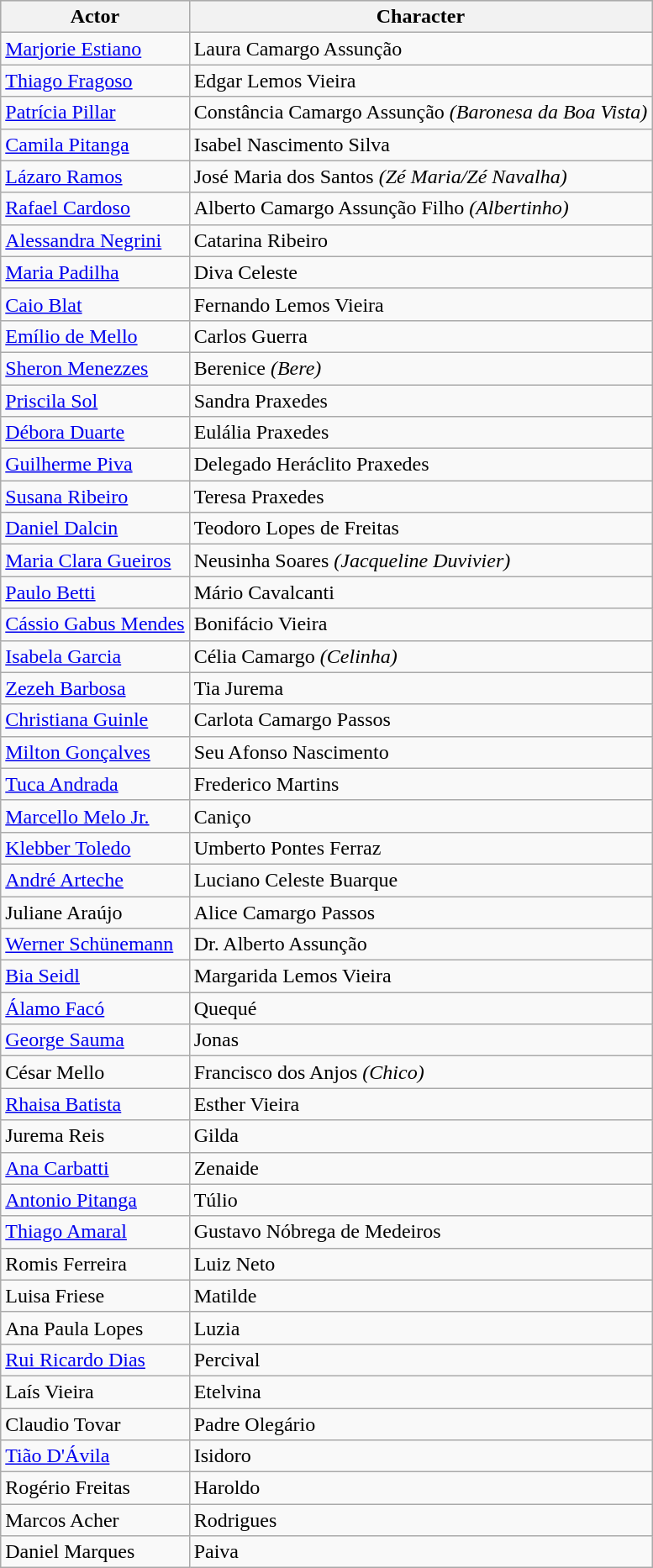<table class="wikitable">
<tr style="background:#ccc;">
<th>Actor</th>
<th>Character</th>
</tr>
<tr>
<td><a href='#'>Marjorie Estiano</a></td>
<td>Laura Camargo Assunção</td>
</tr>
<tr>
<td><a href='#'>Thiago Fragoso</a></td>
<td>Edgar Lemos Vieira</td>
</tr>
<tr>
<td><a href='#'>Patrícia Pillar</a></td>
<td>Constância Camargo Assunção <em>(Baronesa da Boa Vista)</em></td>
</tr>
<tr>
<td><a href='#'>Camila Pitanga</a></td>
<td>Isabel Nascimento Silva</td>
</tr>
<tr>
<td><a href='#'>Lázaro Ramos</a></td>
<td>José Maria dos Santos <em>(Zé Maria/Zé Navalha)</em></td>
</tr>
<tr>
<td><a href='#'>Rafael Cardoso</a></td>
<td>Alberto Camargo Assunção Filho <em>(Albertinho)</em></td>
</tr>
<tr>
<td><a href='#'>Alessandra Negrini</a></td>
<td>Catarina Ribeiro</td>
</tr>
<tr>
<td><a href='#'>Maria Padilha</a></td>
<td>Diva Celeste</td>
</tr>
<tr>
<td><a href='#'>Caio Blat</a></td>
<td>Fernando Lemos Vieira</td>
</tr>
<tr>
<td><a href='#'>Emílio de Mello</a></td>
<td>Carlos Guerra</td>
</tr>
<tr>
<td><a href='#'>Sheron Menezzes</a></td>
<td>Berenice <em>(Bere)</em></td>
</tr>
<tr>
<td><a href='#'>Priscila Sol</a></td>
<td>Sandra Praxedes</td>
</tr>
<tr>
<td><a href='#'>Débora Duarte</a></td>
<td>Eulália Praxedes</td>
</tr>
<tr>
<td><a href='#'>Guilherme Piva</a></td>
<td>Delegado Heráclito Praxedes</td>
</tr>
<tr>
<td><a href='#'>Susana Ribeiro</a></td>
<td>Teresa Praxedes</td>
</tr>
<tr>
<td><a href='#'>Daniel Dalcin</a></td>
<td>Teodoro Lopes de Freitas</td>
</tr>
<tr>
<td><a href='#'>Maria Clara Gueiros</a></td>
<td>Neusinha Soares <em>(Jacqueline Duvivier)</em></td>
</tr>
<tr>
<td><a href='#'>Paulo Betti</a></td>
<td>Mário Cavalcanti</td>
</tr>
<tr>
<td><a href='#'>Cássio Gabus Mendes</a></td>
<td>Bonifácio Vieira</td>
</tr>
<tr>
<td><a href='#'>Isabela Garcia</a></td>
<td>Célia Camargo <em>(Celinha)</em></td>
</tr>
<tr>
<td><a href='#'>Zezeh Barbosa</a></td>
<td>Tia Jurema</td>
</tr>
<tr>
<td><a href='#'>Christiana Guinle</a></td>
<td>Carlota Camargo Passos</td>
</tr>
<tr>
<td><a href='#'>Milton Gonçalves</a></td>
<td>Seu Afonso Nascimento</td>
</tr>
<tr>
<td><a href='#'>Tuca Andrada</a></td>
<td>Frederico Martins</td>
</tr>
<tr>
<td><a href='#'>Marcello Melo Jr.</a></td>
<td>Caniço</td>
</tr>
<tr>
<td><a href='#'>Klebber Toledo</a></td>
<td>Umberto Pontes Ferraz</td>
</tr>
<tr>
<td><a href='#'>André Arteche</a></td>
<td>Luciano Celeste Buarque</td>
</tr>
<tr>
<td>Juliane Araújo</td>
<td>Alice Camargo Passos</td>
</tr>
<tr>
<td><a href='#'>Werner Schünemann</a></td>
<td>Dr. Alberto Assunção</td>
</tr>
<tr>
<td><a href='#'>Bia Seidl</a></td>
<td>Margarida Lemos Vieira</td>
</tr>
<tr>
<td><a href='#'>Álamo Facó</a></td>
<td>Quequé</td>
</tr>
<tr>
<td><a href='#'>George Sauma</a></td>
<td>Jonas</td>
</tr>
<tr>
<td>César Mello</td>
<td>Francisco dos Anjos <em>(Chico)</em></td>
</tr>
<tr>
<td><a href='#'>Rhaisa Batista</a></td>
<td>Esther Vieira</td>
</tr>
<tr>
<td>Jurema Reis</td>
<td>Gilda</td>
</tr>
<tr>
<td><a href='#'>Ana Carbatti</a></td>
<td>Zenaide</td>
</tr>
<tr>
<td><a href='#'>Antonio Pitanga</a></td>
<td>Túlio</td>
</tr>
<tr>
<td><a href='#'>Thiago Amaral</a></td>
<td>Gustavo Nóbrega de Medeiros</td>
</tr>
<tr>
<td>Romis Ferreira</td>
<td>Luiz Neto</td>
</tr>
<tr>
<td>Luisa Friese</td>
<td>Matilde</td>
</tr>
<tr>
<td>Ana Paula Lopes</td>
<td>Luzia</td>
</tr>
<tr>
<td><a href='#'>Rui Ricardo Dias</a></td>
<td>Percival</td>
</tr>
<tr>
<td>Laís Vieira</td>
<td>Etelvina</td>
</tr>
<tr>
<td>Claudio Tovar</td>
<td>Padre Olegário</td>
</tr>
<tr>
<td><a href='#'>Tião D'Ávila</a></td>
<td>Isidoro</td>
</tr>
<tr>
<td>Rogério Freitas</td>
<td>Haroldo</td>
</tr>
<tr>
<td>Marcos Acher</td>
<td>Rodrigues</td>
</tr>
<tr>
<td>Daniel Marques</td>
<td>Paiva</td>
</tr>
</table>
